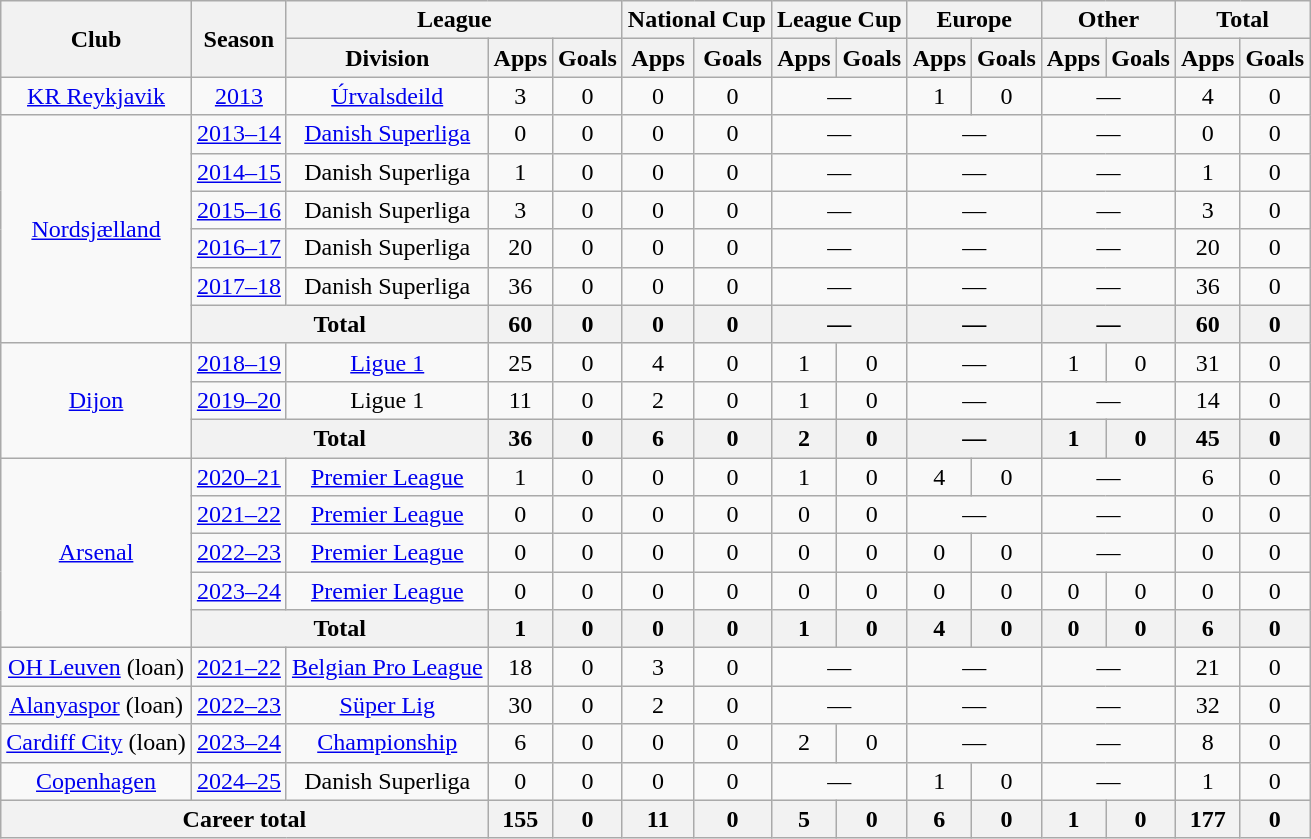<table class="wikitable" style="text-align:center">
<tr>
<th rowspan="2">Club</th>
<th rowspan="2">Season</th>
<th colspan="3">League</th>
<th colspan="2">National Cup</th>
<th colspan="2">League Cup</th>
<th colspan="2">Europe</th>
<th colspan="2">Other</th>
<th colspan="2">Total</th>
</tr>
<tr>
<th>Division</th>
<th>Apps</th>
<th>Goals</th>
<th>Apps</th>
<th>Goals</th>
<th>Apps</th>
<th>Goals</th>
<th>Apps</th>
<th>Goals</th>
<th>Apps</th>
<th>Goals</th>
<th>Apps</th>
<th>Goals</th>
</tr>
<tr>
<td><a href='#'>KR Reykjavik</a></td>
<td><a href='#'>2013</a></td>
<td><a href='#'>Úrvalsdeild</a></td>
<td>3</td>
<td>0</td>
<td>0</td>
<td>0</td>
<td colspan="2">—</td>
<td>1</td>
<td>0</td>
<td colspan="2">—</td>
<td>4</td>
<td>0</td>
</tr>
<tr>
<td rowspan="6"><a href='#'>Nordsjælland</a></td>
<td><a href='#'>2013–14</a></td>
<td><a href='#'>Danish Superliga</a></td>
<td>0</td>
<td>0</td>
<td>0</td>
<td>0</td>
<td colspan="2">—</td>
<td colspan="2">—</td>
<td colspan="2">—</td>
<td>0</td>
<td>0</td>
</tr>
<tr>
<td><a href='#'>2014–15</a></td>
<td>Danish Superliga</td>
<td>1</td>
<td>0</td>
<td>0</td>
<td>0</td>
<td colspan="2">—</td>
<td colspan="2">—</td>
<td colspan="2">—</td>
<td>1</td>
<td>0</td>
</tr>
<tr>
<td><a href='#'>2015–16</a></td>
<td>Danish Superliga</td>
<td>3</td>
<td>0</td>
<td>0</td>
<td>0</td>
<td colspan="2">—</td>
<td colspan="2">—</td>
<td colspan="2">—</td>
<td>3</td>
<td>0</td>
</tr>
<tr>
<td><a href='#'>2016–17</a></td>
<td>Danish Superliga</td>
<td>20</td>
<td>0</td>
<td>0</td>
<td>0</td>
<td colspan="2">—</td>
<td colspan="2">—</td>
<td colspan="2">—</td>
<td>20</td>
<td>0</td>
</tr>
<tr>
<td><a href='#'>2017–18</a></td>
<td>Danish Superliga</td>
<td>36</td>
<td>0</td>
<td>0</td>
<td>0</td>
<td colspan="2">—</td>
<td colspan="2">—</td>
<td colspan="2">—</td>
<td>36</td>
<td>0</td>
</tr>
<tr>
<th colspan="2">Total</th>
<th>60</th>
<th>0</th>
<th>0</th>
<th>0</th>
<th colspan="2">—</th>
<th colspan="2">—</th>
<th colspan="2">—</th>
<th>60</th>
<th>0</th>
</tr>
<tr>
<td rowspan="3"><a href='#'>Dijon</a></td>
<td><a href='#'>2018–19</a></td>
<td><a href='#'>Ligue 1</a></td>
<td>25</td>
<td>0</td>
<td>4</td>
<td>0</td>
<td>1</td>
<td>0</td>
<td colspan="2">—</td>
<td>1</td>
<td>0</td>
<td>31</td>
<td>0</td>
</tr>
<tr>
<td><a href='#'>2019–20</a></td>
<td>Ligue 1</td>
<td>11</td>
<td>0</td>
<td>2</td>
<td>0</td>
<td>1</td>
<td>0</td>
<td colspan="2">—</td>
<td colspan="2">—</td>
<td>14</td>
<td>0</td>
</tr>
<tr>
<th colspan="2">Total</th>
<th>36</th>
<th>0</th>
<th>6</th>
<th>0</th>
<th>2</th>
<th>0</th>
<th colspan="2">—</th>
<th>1</th>
<th>0</th>
<th>45</th>
<th>0</th>
</tr>
<tr>
<td rowspan="5"><a href='#'>Arsenal</a></td>
<td><a href='#'>2020–21</a></td>
<td><a href='#'>Premier League</a></td>
<td>1</td>
<td>0</td>
<td>0</td>
<td>0</td>
<td>1</td>
<td>0</td>
<td>4</td>
<td>0</td>
<td colspan="2">—</td>
<td>6</td>
<td>0</td>
</tr>
<tr>
<td><a href='#'>2021–22</a></td>
<td><a href='#'>Premier League</a></td>
<td>0</td>
<td>0</td>
<td>0</td>
<td>0</td>
<td>0</td>
<td>0</td>
<td colspan="2">—</td>
<td colspan="2">—</td>
<td>0</td>
<td>0</td>
</tr>
<tr>
<td><a href='#'>2022–23</a></td>
<td><a href='#'>Premier League</a></td>
<td>0</td>
<td>0</td>
<td>0</td>
<td>0</td>
<td>0</td>
<td>0</td>
<td>0</td>
<td>0</td>
<td colspan="2">—</td>
<td>0</td>
<td>0</td>
</tr>
<tr>
<td><a href='#'>2023–24</a></td>
<td><a href='#'>Premier League</a></td>
<td>0</td>
<td>0</td>
<td>0</td>
<td>0</td>
<td>0</td>
<td>0</td>
<td>0</td>
<td>0</td>
<td>0</td>
<td>0</td>
<td>0</td>
<td>0</td>
</tr>
<tr>
<th colspan="2">Total</th>
<th>1</th>
<th>0</th>
<th>0</th>
<th>0</th>
<th>1</th>
<th>0</th>
<th>4</th>
<th>0</th>
<th>0</th>
<th>0</th>
<th>6</th>
<th>0</th>
</tr>
<tr>
<td><a href='#'>OH Leuven</a> (loan)</td>
<td><a href='#'>2021–22</a></td>
<td><a href='#'>Belgian Pro League</a></td>
<td>18</td>
<td>0</td>
<td>3</td>
<td>0</td>
<td colspan="2">—</td>
<td colspan="2">—</td>
<td colspan="2">—</td>
<td>21</td>
<td>0</td>
</tr>
<tr>
<td><a href='#'>Alanyaspor</a> (loan)</td>
<td><a href='#'>2022–23</a></td>
<td><a href='#'>Süper Lig</a></td>
<td>30</td>
<td>0</td>
<td>2</td>
<td>0</td>
<td colspan="2">—</td>
<td colspan="2">—</td>
<td colspan="2">—</td>
<td>32</td>
<td>0</td>
</tr>
<tr>
<td><a href='#'>Cardiff City</a> (loan)</td>
<td><a href='#'>2023–24</a></td>
<td><a href='#'>Championship</a></td>
<td>6</td>
<td>0</td>
<td>0</td>
<td>0</td>
<td>2</td>
<td>0</td>
<td colspan="2">—</td>
<td colspan="2">—</td>
<td>8</td>
<td>0</td>
</tr>
<tr>
<td><a href='#'>Copenhagen</a></td>
<td><a href='#'>2024–25</a></td>
<td>Danish Superliga</td>
<td>0</td>
<td>0</td>
<td>0</td>
<td>0</td>
<td colspan="2">—</td>
<td>1</td>
<td>0</td>
<td colspan="2">—</td>
<td>1</td>
<td>0</td>
</tr>
<tr>
<th colspan="3">Career total</th>
<th>155</th>
<th>0</th>
<th>11</th>
<th>0</th>
<th>5</th>
<th>0</th>
<th>6</th>
<th>0</th>
<th>1</th>
<th>0</th>
<th>177</th>
<th>0</th>
</tr>
</table>
